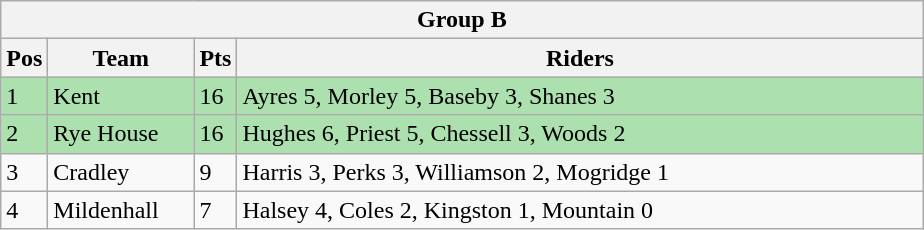<table class="wikitable">
<tr>
<th colspan="4">Group B</th>
</tr>
<tr>
<th width=20>Pos</th>
<th width=90>Team</th>
<th width=20>Pts</th>
<th width=450>Riders</th>
</tr>
<tr style="background:#ACE1AF;">
<td>1</td>
<td align=left>Kent</td>
<td>16</td>
<td>Ayres 5, Morley 5, Baseby 3, Shanes 3</td>
</tr>
<tr style="background:#ACE1AF;">
<td>2</td>
<td align=left>Rye House</td>
<td>16</td>
<td>Hughes 6, Priest 5, Chessell 3, Woods 2</td>
</tr>
<tr>
<td>3</td>
<td align=left>Cradley</td>
<td>9</td>
<td>Harris 3, Perks 3, Williamson 2, Mogridge 1</td>
</tr>
<tr>
<td>4</td>
<td align=left>Mildenhall</td>
<td>7</td>
<td>Halsey 4, Coles 2, Kingston 1, Mountain 0</td>
</tr>
</table>
